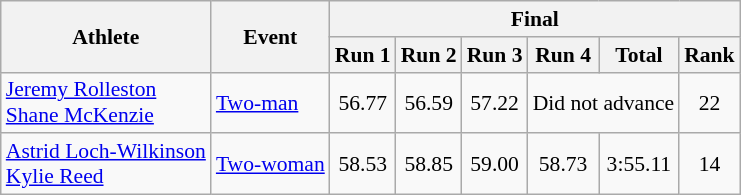<table class="wikitable" style="font-size:90%">
<tr>
<th rowspan="2">Athlete</th>
<th rowspan="2">Event</th>
<th colspan="6">Final</th>
</tr>
<tr>
<th>Run 1</th>
<th>Run 2</th>
<th>Run 3</th>
<th>Run 4</th>
<th>Total</th>
<th>Rank</th>
</tr>
<tr>
<td><a href='#'>Jeremy Rolleston</a><br><a href='#'>Shane McKenzie</a></td>
<td><a href='#'>Two-man</a></td>
<td style="text-align:center;">56.77</td>
<td style="text-align:center;">56.59</td>
<td style="text-align:center;">57.22</td>
<td colspan="2" style="text-align:center;">Did not advance</td>
<td style="text-align:center;">22</td>
</tr>
<tr>
<td><a href='#'>Astrid Loch-Wilkinson</a><br><a href='#'>Kylie Reed</a></td>
<td><a href='#'>Two-woman</a></td>
<td style="text-align:center;">58.53</td>
<td style="text-align:center;">58.85</td>
<td style="text-align:center;">59.00</td>
<td style="text-align:center;">58.73</td>
<td style="text-align:center;">3:55.11</td>
<td style="text-align:center;">14</td>
</tr>
</table>
